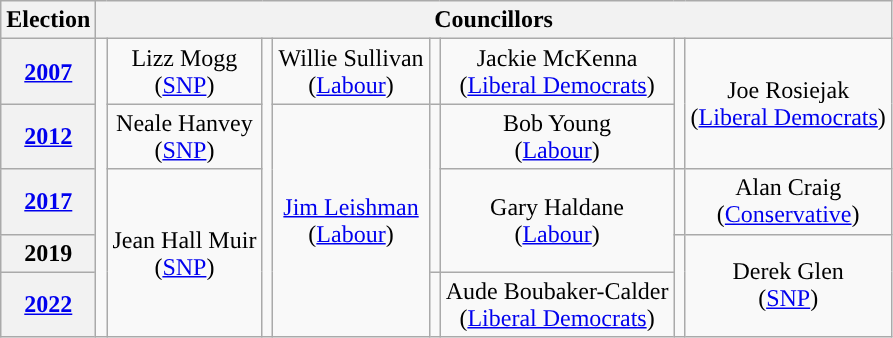<table class="wikitable" style="text-align:center">
<tr>
<th>Election</th>
<th colspan=8>Councillors</th>
</tr>
<tr>
<th><a href='#'>2007</a></th>
<td rowspan=5; style="background-color: "></td>
<td rowspan=1>Lizz Mogg<br>(<a href='#'>SNP</a>)</td>
<td rowspan=5; style="background-color: "></td>
<td rowspan=1>Willie Sullivan<br>(<a href='#'>Labour</a>)</td>
<td rowspan=1; style="background-color: "></td>
<td rowspan=1>Jackie McKenna<br>(<a href='#'>Liberal Democrats</a>)</td>
<td rowspan=2; style="background-color: "></td>
<td rowspan=2>Joe Rosiejak<br>(<a href='#'>Liberal Democrats</a>)</td>
</tr>
<tr>
<th><a href='#'>2012</a></th>
<td rowspan=1>Neale Hanvey<br>(<a href='#'>SNP</a>)</td>
<td rowspan=4><a href='#'>Jim Leishman</a><br>(<a href='#'>Labour</a>)</td>
<td rowspan=3; style="background-color: "></td>
<td rowspan=1>Bob Young<br>(<a href='#'>Labour</a>)</td>
</tr>
<tr>
<th><a href='#'>2017</a></th>
<td rowspan=3>Jean Hall Muir<br>(<a href='#'>SNP</a>)</td>
<td rowspan=2>Gary Haldane<br>(<a href='#'>Labour</a>)</td>
<td rowspan=1; style="background-color: "></td>
<td rowspan=1>Alan Craig<br>(<a href='#'>Conservative</a>)</td>
</tr>
<tr>
<th>2019</th>
<td rowspan=2; style="background-color: "></td>
<td rowspan=2>Derek Glen<br>(<a href='#'>SNP</a>)</td>
</tr>
<tr>
<th><a href='#'>2022</a></th>
<td rowspan=1; style="background-color: "></td>
<td rowspan=1>Aude Boubaker-Calder<br>(<a href='#'>Liberal Democrats</a>)</td>
</tr>
</table>
